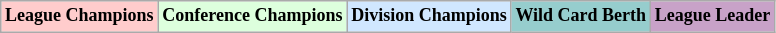<table class="wikitable"  style="margin:center; font-size:75%;">
<tr>
<td style="text-align:center; background:#fcc;"><strong>League Champions</strong></td>
<td style="text-align:center; background:#dfd;"><strong>Conference Champions</strong></td>
<td style="text-align:center; background:#d0e7ff;"><strong>Division Champions</strong></td>
<td style="text-align:center; background:#96cdcd;"><strong>Wild Card Berth</strong></td>
<td style="text-align:center; background:#c8a2c8;"><strong>League Leader</strong></td>
</tr>
</table>
